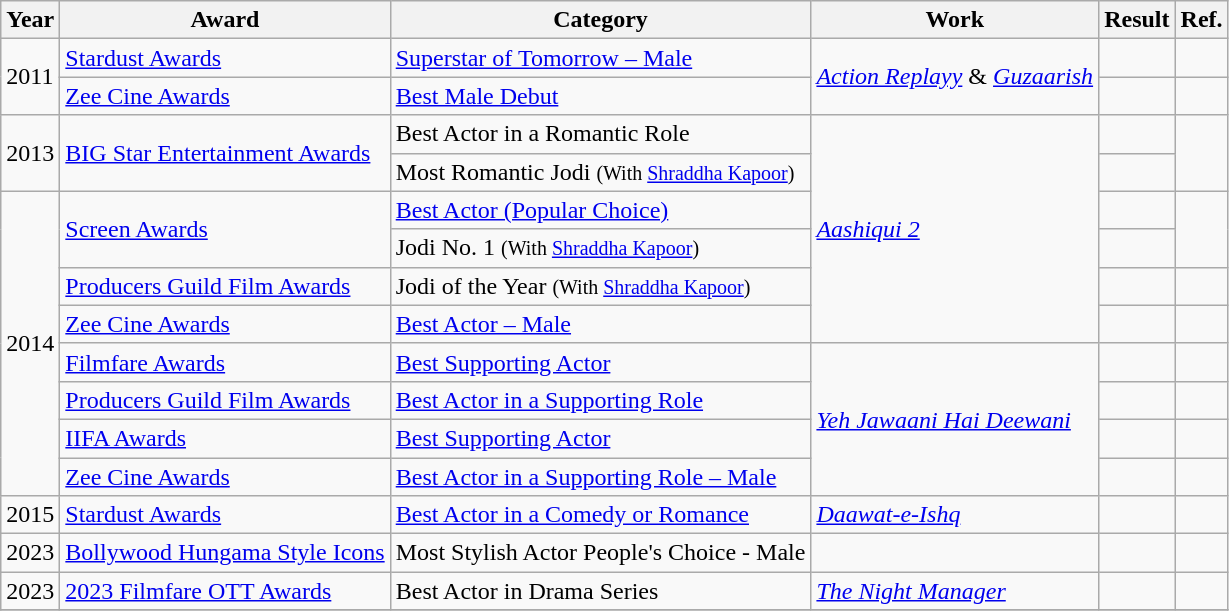<table class="wikitable">
<tr>
<th>Year</th>
<th>Award</th>
<th>Category</th>
<th>Work</th>
<th>Result</th>
<th>Ref.</th>
</tr>
<tr>
<td rowspan="2">2011</td>
<td><a href='#'>Stardust Awards</a></td>
<td><a href='#'>Superstar of Tomorrow – Male</a></td>
<td rowspan="2"><em><a href='#'>Action Replayy</a></em> & <em><a href='#'>Guzaarish</a></em></td>
<td></td>
<td></td>
</tr>
<tr>
<td><a href='#'>Zee Cine Awards</a></td>
<td><a href='#'>Best Male Debut</a></td>
<td></td>
<td></td>
</tr>
<tr>
<td rowspan="2">2013</td>
<td rowspan="2"><a href='#'>BIG Star Entertainment Awards</a></td>
<td>Best Actor in a Romantic Role</td>
<td rowspan="6"><em><a href='#'>Aashiqui 2</a></em></td>
<td></td>
<td rowspan="2"></td>
</tr>
<tr>
<td>Most Romantic Jodi <small>(With <a href='#'>Shraddha Kapoor</a>)</small></td>
<td></td>
</tr>
<tr>
<td rowspan="8">2014</td>
<td rowspan="2"><a href='#'>Screen Awards</a></td>
<td><a href='#'>Best Actor (Popular Choice)</a></td>
<td></td>
<td rowspan="2"></td>
</tr>
<tr>
<td>Jodi No. 1 <small>(With <a href='#'>Shraddha Kapoor</a>)</small></td>
<td></td>
</tr>
<tr>
<td><a href='#'>Producers Guild Film Awards</a></td>
<td>Jodi of the Year <small>(With <a href='#'>Shraddha Kapoor</a>)</small></td>
<td></td>
<td></td>
</tr>
<tr>
<td><a href='#'>Zee Cine Awards</a></td>
<td><a href='#'>Best Actor – Male</a></td>
<td></td>
<td></td>
</tr>
<tr>
<td><a href='#'>Filmfare Awards</a></td>
<td><a href='#'>Best Supporting Actor</a></td>
<td rowspan="4"><em><a href='#'>Yeh Jawaani Hai Deewani</a></em></td>
<td></td>
<td></td>
</tr>
<tr>
<td><a href='#'>Producers Guild Film Awards</a></td>
<td><a href='#'>Best Actor in a Supporting Role</a></td>
<td></td>
<td></td>
</tr>
<tr>
<td><a href='#'>IIFA Awards</a></td>
<td><a href='#'>Best Supporting Actor</a></td>
<td></td>
<td></td>
</tr>
<tr>
<td><a href='#'>Zee Cine Awards</a></td>
<td><a href='#'>Best Actor in a Supporting Role – Male</a></td>
<td></td>
<td></td>
</tr>
<tr>
<td>2015</td>
<td><a href='#'>Stardust Awards</a></td>
<td><a href='#'>Best Actor in a Comedy or Romance</a></td>
<td><em><a href='#'>Daawat-e-Ishq</a></em></td>
<td></td>
<td></td>
</tr>
<tr>
<td>2023</td>
<td><a href='#'>Bollywood Hungama Style Icons</a></td>
<td>Most Stylish Actor People's Choice - Male</td>
<td></td>
<td></td>
<td></td>
</tr>
<tr>
<td>2023</td>
<td><a href='#'>2023 Filmfare OTT Awards</a></td>
<td>Best Actor in Drama Series</td>
<td><em><a href='#'>The Night Manager</a></em></td>
<td></td>
<td></td>
</tr>
<tr>
</tr>
</table>
